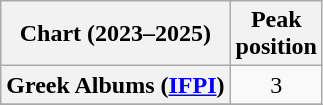<table class="wikitable plainrowheaders">
<tr>
<th scope="col">Chart (2023–2025)</th>
<th scope="col">Peak<br>position</th>
</tr>
<tr>
<th scope="row">Greek Albums (<a href='#'>IFPI</a>)</th>
<td align="center">3</td>
</tr>
<tr>
</tr>
</table>
